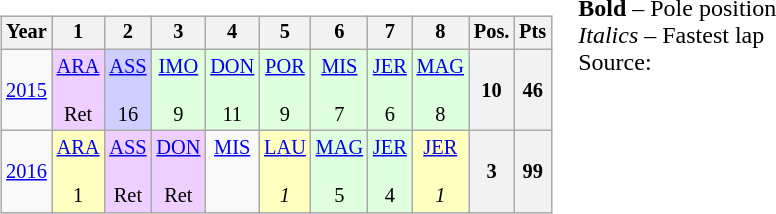<table>
<tr>
<td><br><table class="wikitable" style="font-size: 85%; text-align: center">
<tr>
<th>Year</th>
<th>1</th>
<th>2</th>
<th>3</th>
<th>4</th>
<th>5</th>
<th>6</th>
<th>7</th>
<th>8</th>
<th>Pos.</th>
<th>Pts</th>
</tr>
<tr>
<td><a href='#'>2015</a></td>
<td style="background:#efcfff;"><a href='#'>ARA</a><br><br>Ret</td>
<td style="background:#cfcfff;"><a href='#'>ASS</a><br><br>16</td>
<td style="background:#dfffdf;"><a href='#'>IMO</a><br><br> 9</td>
<td style="background:#dfffdf;"><a href='#'>DON</a><br><br> 11</td>
<td style="background:#dfffdf;"><a href='#'>POR</a><br><br> 9</td>
<td style="background:#dfffdf;"><a href='#'>MIS</a><br><br> 7</td>
<td style="background:#dfffdf;"><a href='#'>JER</a><br><br> 6</td>
<td style="background:#dfffdf;"><a href='#'>MAG</a><br><br> 8</td>
<th>10</th>
<th>46</th>
</tr>
<tr>
<td><a href='#'>2016</a></td>
<td style="background:#ffffbf;"><a href='#'>ARA</a><br><br> 1</td>
<td style="background:#efcfff;"><a href='#'>ASS</a><br><br>Ret</td>
<td style="background:#efcfff;"><a href='#'>DON</a><br><br>Ret</td>
<td><a href='#'>MIS</a><br><br>  </td>
<td style="background:#ffffbf;"><a href='#'>LAU</a><br><br> <em>1</em></td>
<td style="background:#dfffdf;"><a href='#'>MAG</a><br><br> 5</td>
<td style="background:#dfffdf;";"><a href='#'>JER</a><br><br> 4</td>
<td style="background:#ffffbf;"><a href='#'>JER</a><br><br> <em>1</em></td>
<th>3</th>
<th>99</th>
</tr>
</table>
</td>
<td valign="top"><br><span><strong>Bold</strong> – Pole position<br><em>Italics</em> – Fastest lap<br>Source:</span></td>
</tr>
</table>
